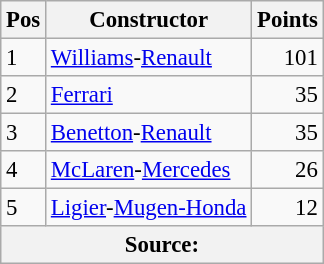<table class="wikitable" style="font-size: 95%;">
<tr>
<th>Pos</th>
<th>Constructor</th>
<th>Points</th>
</tr>
<tr>
<td>1</td>
<td> <a href='#'>Williams</a>-<a href='#'>Renault</a></td>
<td align="right">101</td>
</tr>
<tr>
<td>2</td>
<td> <a href='#'>Ferrari</a></td>
<td align="right">35</td>
</tr>
<tr>
<td>3</td>
<td> <a href='#'>Benetton</a>-<a href='#'>Renault</a></td>
<td align="right">35</td>
</tr>
<tr>
<td>4</td>
<td> <a href='#'>McLaren</a>-<a href='#'>Mercedes</a></td>
<td align="right">26</td>
</tr>
<tr>
<td>5</td>
<td> <a href='#'>Ligier</a>-<a href='#'>Mugen-Honda</a></td>
<td align="right">12</td>
</tr>
<tr>
<th colspan=3>Source:</th>
</tr>
</table>
